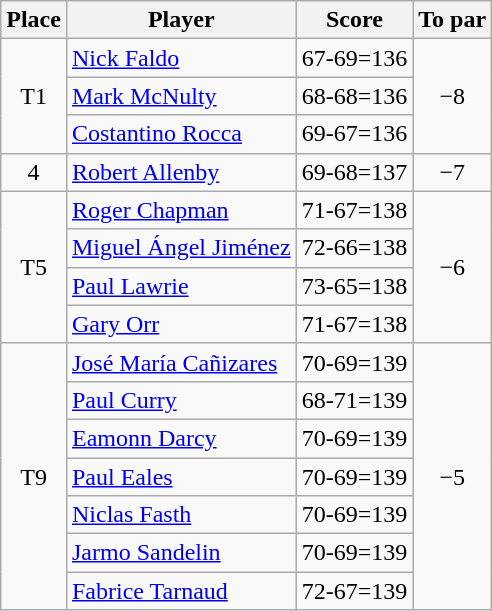<table class="wikitable">
<tr>
<th>Place</th>
<th>Player</th>
<th>Score</th>
<th>To par</th>
</tr>
<tr>
<td rowspan="3" align=center>T1</td>
<td> <a href='#'>Nick Faldo</a></td>
<td align=center>67-69=136</td>
<td rowspan="3" align=center>−8</td>
</tr>
<tr>
<td> <a href='#'>Mark McNulty</a></td>
<td align=center>68-68=136</td>
</tr>
<tr>
<td> <a href='#'>Costantino Rocca</a></td>
<td align=center>69-67=136</td>
</tr>
<tr>
<td align=center>4</td>
<td> <a href='#'>Robert Allenby</a></td>
<td align=center>69-68=137</td>
<td align=center>−7</td>
</tr>
<tr>
<td rowspan="4" align=center>T5</td>
<td> <a href='#'>Roger Chapman</a></td>
<td align=center>71-67=138</td>
<td rowspan="4" align=center>−6</td>
</tr>
<tr>
<td> <a href='#'>Miguel Ángel Jiménez</a></td>
<td align=center>72-66=138</td>
</tr>
<tr>
<td> <a href='#'>Paul Lawrie</a></td>
<td align=center>73-65=138</td>
</tr>
<tr>
<td> <a href='#'>Gary Orr</a></td>
<td align=center>71-67=138</td>
</tr>
<tr>
<td rowspan="7" align=center>T9</td>
<td> <a href='#'>José María Cañizares</a></td>
<td align=center>70-69=139</td>
<td rowspan="7" align=center>−5</td>
</tr>
<tr>
<td> <a href='#'>Paul Curry</a></td>
<td align=center>68-71=139</td>
</tr>
<tr>
<td> <a href='#'>Eamonn Darcy</a></td>
<td align=center>70-69=139</td>
</tr>
<tr>
<td> <a href='#'>Paul Eales</a></td>
<td align=center>70-69=139</td>
</tr>
<tr>
<td> <a href='#'>Niclas Fasth</a></td>
<td align=center>70-69=139</td>
</tr>
<tr>
<td> <a href='#'>Jarmo Sandelin</a></td>
<td align=center>70-69=139</td>
</tr>
<tr>
<td> <a href='#'>Fabrice Tarnaud</a></td>
<td align=center>72-67=139</td>
</tr>
</table>
